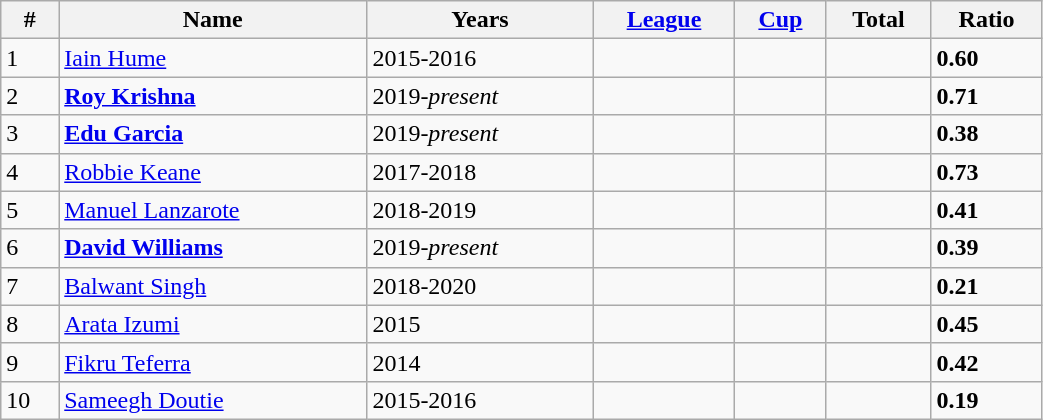<table class="wikitable sortable" style="text-align:left; width:55%;">
<tr>
<th>#</th>
<th>Name</th>
<th>Years</th>
<th><a href='#'>League</a></th>
<th><a href='#'>Cup</a></th>
<th>Total</th>
<th>Ratio</th>
</tr>
<tr>
<td>1</td>
<td> <a href='#'>Iain Hume</a></td>
<td>2015-2016</td>
<td></td>
<td></td>
<td></td>
<td><strong>0.60</strong></td>
</tr>
<tr>
<td>2</td>
<td> <strong><a href='#'>Roy Krishna</a></strong></td>
<td>2019-<em>present</em></td>
<td></td>
<td></td>
<td></td>
<td><strong>0.71</strong></td>
</tr>
<tr>
<td>3</td>
<td><strong> <a href='#'>Edu Garcia</a></strong></td>
<td>2019-<em>present</em></td>
<td></td>
<td></td>
<td></td>
<td><strong>0.38</strong></td>
</tr>
<tr>
<td>4</td>
<td> <a href='#'>Robbie Keane</a></td>
<td>2017-2018</td>
<td></td>
<td></td>
<td></td>
<td><strong>0.73</strong></td>
</tr>
<tr>
<td>5</td>
<td> <a href='#'>Manuel Lanzarote</a></td>
<td>2018-2019</td>
<td></td>
<td></td>
<td></td>
<td><strong>0.41</strong></td>
</tr>
<tr>
<td>6</td>
<td> <a href='#'><strong>David Williams</strong></a></td>
<td>2019-<em>present</em></td>
<td></td>
<td></td>
<td></td>
<td><strong>0.39</strong></td>
</tr>
<tr>
<td>7</td>
<td> <a href='#'>Balwant Singh</a></td>
<td>2018-2020</td>
<td></td>
<td></td>
<td></td>
<td><strong>0.21</strong></td>
</tr>
<tr>
<td>8</td>
<td> <a href='#'>Arata Izumi</a></td>
<td>2015</td>
<td></td>
<td></td>
<td></td>
<td><strong>0.45</strong></td>
</tr>
<tr>
<td>9</td>
<td> <a href='#'>Fikru Teferra</a></td>
<td>2014</td>
<td></td>
<td></td>
<td></td>
<td><strong>0.42</strong></td>
</tr>
<tr>
<td>10</td>
<td> <a href='#'>Sameegh Doutie</a></td>
<td>2015-2016</td>
<td></td>
<td></td>
<td></td>
<td><strong>0.19</strong></td>
</tr>
</table>
